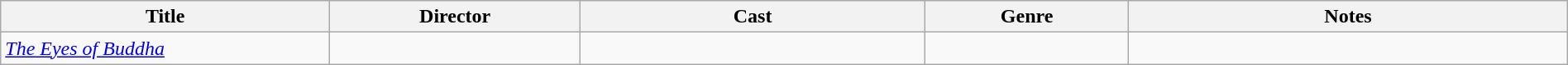<table class="wikitable" width= "100%">
<tr>
<th width=21%>Title</th>
<th width=16%>Director</th>
<th width=22%>Cast</th>
<th width=13%>Genre</th>
<th width=28%>Notes</th>
</tr>
<tr>
<td><em><a href='#'>The Eyes of Buddha</a></em></td>
<td></td>
<td></td>
<td></td>
<td></td>
</tr>
</table>
